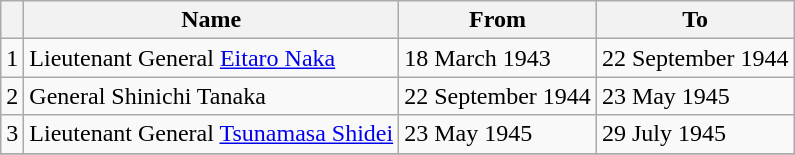<table class=wikitable>
<tr>
<th></th>
<th>Name</th>
<th>From</th>
<th>To</th>
</tr>
<tr>
<td>1</td>
<td>Lieutenant General <a href='#'>Eitaro Naka</a></td>
<td>18 March 1943</td>
<td>22 September 1944</td>
</tr>
<tr>
<td>2</td>
<td>General Shinichi Tanaka</td>
<td>22 September 1944</td>
<td>23 May 1945</td>
</tr>
<tr>
<td>3</td>
<td>Lieutenant General <a href='#'>Tsunamasa Shidei</a></td>
<td>23 May 1945</td>
<td>29 July 1945</td>
</tr>
<tr>
</tr>
</table>
